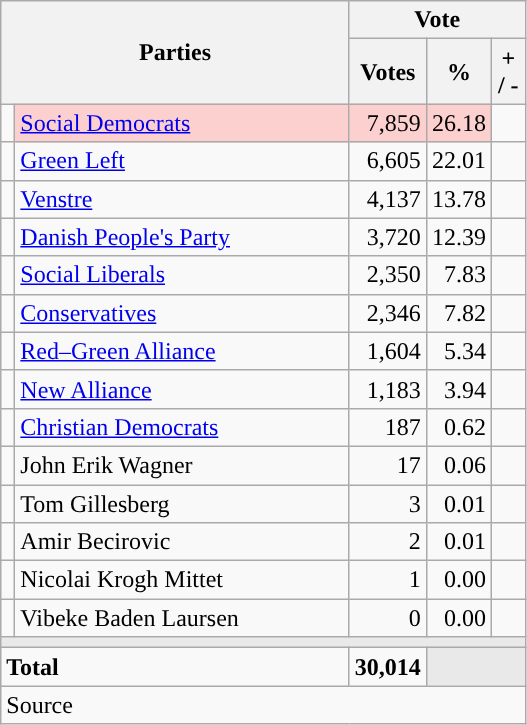<table class="wikitable" style="text-align:right;">
<tr>
<th style="text-align:centre;" rowspan="2" colspan="2" width="225">Parties</th>
<th colspan="3">Vote</th>
</tr>
<tr>
<th width="15">Votes</th>
<th width="15">%</th>
<th width="15">+ / -</th>
</tr>
<tr>
<td width="2" style="color:inherit;background:"></td>
<td bgcolor=#fbd0ce  align="left"><a href='#'>Social Democrats</a></td>
<td bgcolor=#fbd0ce>7,859</td>
<td bgcolor=#fbd0ce>26.18</td>
<td></td>
</tr>
<tr>
<td width="2" style="color:inherit;background:"></td>
<td align="left"><a href='#'>Green Left</a></td>
<td>6,605</td>
<td>22.01</td>
<td></td>
</tr>
<tr>
<td width="2" style="color:inherit;background:"></td>
<td align="left"><a href='#'>Venstre</a></td>
<td>4,137</td>
<td>13.78</td>
<td></td>
</tr>
<tr>
<td width="2" style="color:inherit;background:"></td>
<td align="left"><a href='#'>Danish People's Party</a></td>
<td>3,720</td>
<td>12.39</td>
<td></td>
</tr>
<tr>
<td width="2" style="color:inherit;background:"></td>
<td align="left"><a href='#'>Social Liberals</a></td>
<td>2,350</td>
<td>7.83</td>
<td></td>
</tr>
<tr>
<td width="2" style="color:inherit;background:"></td>
<td align="left"><a href='#'>Conservatives</a></td>
<td>2,346</td>
<td>7.82</td>
<td></td>
</tr>
<tr>
<td width="2" style="color:inherit;background:"></td>
<td align="left"><a href='#'>Red–Green Alliance</a></td>
<td>1,604</td>
<td>5.34</td>
<td></td>
</tr>
<tr>
<td width="2" style="color:inherit;background:"></td>
<td align="left"><a href='#'>New Alliance</a></td>
<td>1,183</td>
<td>3.94</td>
<td></td>
</tr>
<tr>
<td width="2" style="color:inherit;background:"></td>
<td align="left"><a href='#'>Christian Democrats</a></td>
<td>187</td>
<td>0.62</td>
<td></td>
</tr>
<tr>
<td width="2" style="color:inherit;background:"></td>
<td align="left">John Erik Wagner</td>
<td>17</td>
<td>0.06</td>
<td></td>
</tr>
<tr>
<td width="2" style="color:inherit;background:"></td>
<td align="left">Tom Gillesberg</td>
<td>3</td>
<td>0.01</td>
<td></td>
</tr>
<tr>
<td width="2" style="color:inherit;background:"></td>
<td align="left">Amir Becirovic</td>
<td>2</td>
<td>0.01</td>
<td></td>
</tr>
<tr>
<td width="2" style="color:inherit;background:"></td>
<td align="left">Nicolai Krogh Mittet</td>
<td>1</td>
<td>0.00</td>
<td></td>
</tr>
<tr>
<td width="2" style="color:inherit;background:"></td>
<td align="left">Vibeke Baden Laursen</td>
<td>0</td>
<td>0.00</td>
<td></td>
</tr>
<tr>
<td colspan="7" bgcolor="#E9E9E9"></td>
</tr>
<tr>
<td align="left" colspan="2"><strong>Total</strong></td>
<td><strong>30,014</strong></td>
<td bgcolor="#E9E9E9" colspan="2"></td>
</tr>
<tr>
<td align="left" colspan="6">Source</td>
</tr>
</table>
